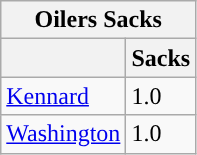<table class="wikitable">
<tr>
<th colspan="2">Oilers Sacks</th>
</tr>
<tr>
<th></th>
<th>Sacks</th>
</tr>
<tr>
<td><a href='#'>Kennard</a></td>
<td>1.0</td>
</tr>
<tr>
<td><a href='#'>Washington</a></td>
<td>1.0</td>
</tr>
</table>
